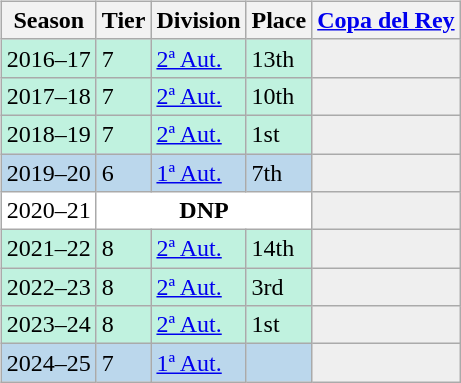<table>
<tr>
<td valign="top" width=0%><br><table class="wikitable">
<tr style="background:#f0f6fa;">
<th>Season</th>
<th>Tier</th>
<th>Division</th>
<th>Place</th>
<th><a href='#'>Copa del Rey</a></th>
</tr>
<tr>
<td style="background:#C0F2DF;">2016–17</td>
<td style="background:#C0F2DF;">7</td>
<td style="background:#C0F2DF;"><a href='#'>2ª Aut.</a></td>
<td style="background:#C0F2DF;">13th</td>
<th style="background:#efefef;"></th>
</tr>
<tr>
<td style="background:#C0F2DF;">2017–18</td>
<td style="background:#C0F2DF;">7</td>
<td style="background:#C0F2DF;"><a href='#'>2ª Aut.</a></td>
<td style="background:#C0F2DF;">10th</td>
<th style="background:#efefef;"></th>
</tr>
<tr>
<td style="background:#C0F2DF;">2018–19</td>
<td style="background:#C0F2DF;">7</td>
<td style="background:#C0F2DF;"><a href='#'>2ª Aut.</a></td>
<td style="background:#C0F2DF;">1st</td>
<th style="background:#efefef;"></th>
</tr>
<tr>
<td style="background:#BBD7EC;">2019–20</td>
<td style="background:#BBD7EC;">6</td>
<td style="background:#BBD7EC;"><a href='#'>1ª Aut.</a></td>
<td style="background:#BBD7EC;">7th</td>
<th style="background:#efefef;"></th>
</tr>
<tr>
<td style="background:#FFFFFF;">2020–21</td>
<th style="background:#FFFFFF;" colspan="3">DNP</th>
<th style="background:#efefef;"></th>
</tr>
<tr>
<td style="background:#C0F2DF;">2021–22</td>
<td style="background:#C0F2DF;">8</td>
<td style="background:#C0F2DF;"><a href='#'>2ª Aut.</a></td>
<td style="background:#C0F2DF;">14th</td>
<th style="background:#efefef;"></th>
</tr>
<tr>
<td style="background:#C0F2DF;">2022–23</td>
<td style="background:#C0F2DF;">8</td>
<td style="background:#C0F2DF;"><a href='#'>2ª Aut.</a></td>
<td style="background:#C0F2DF;">3rd</td>
<th style="background:#efefef;"></th>
</tr>
<tr>
<td style="background:#C0F2DF;">2023–24</td>
<td style="background:#C0F2DF;">8</td>
<td style="background:#C0F2DF;"><a href='#'>2ª Aut.</a></td>
<td style="background:#C0F2DF;">1st</td>
<th style="background:#efefef;"></th>
</tr>
<tr>
<td style="background:#BBD7EC;">2024–25</td>
<td style="background:#BBD7EC;">7</td>
<td style="background:#BBD7EC;"><a href='#'>1ª Aut.</a></td>
<td style="background:#BBD7EC;"></td>
<th style="background:#efefef;"></th>
</tr>
</table>
</td>
</tr>
</table>
